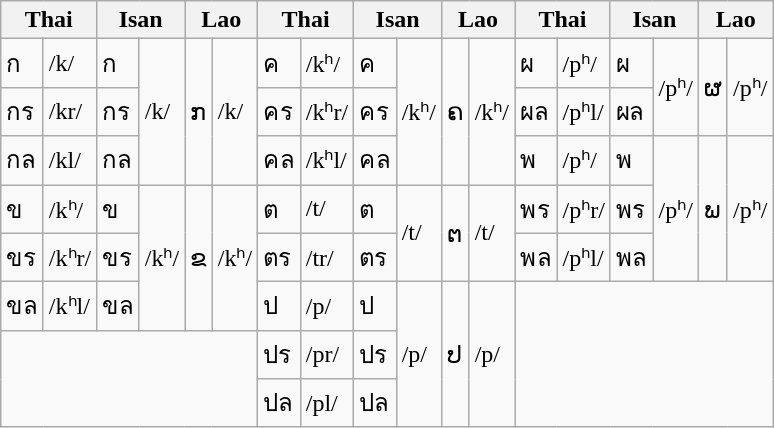<table class="wikitable">
<tr>
<th colspan="2">Thai</th>
<th colspan="2">Isan</th>
<th colspan="2">Lao</th>
<th colspan="2">Thai</th>
<th colspan="2">Isan</th>
<th colspan="2">Lao</th>
<th colspan="2">Thai</th>
<th colspan="2">Isan</th>
<th colspan="2">Lao</th>
</tr>
<tr>
<td>ก</td>
<td>/k/</td>
<td>ก</td>
<td rowspan="3">/k/</td>
<td rowspan="3">ກ</td>
<td rowspan="3">/k/</td>
<td>ค</td>
<td>/kʰ/</td>
<td>ค</td>
<td rowspan="3">/kʰ/</td>
<td rowspan="3">ຄ</td>
<td rowspan="3">/kʰ/</td>
<td>ผ</td>
<td>/pʰ/</td>
<td>ผ</td>
<td rowspan="2">/pʰ/</td>
<td rowspan="2">ຜ</td>
<td rowspan="2">/pʰ/</td>
</tr>
<tr>
<td>กร</td>
<td>/kr/</td>
<td>กร</td>
<td>คร</td>
<td>/kʰr/</td>
<td>คร</td>
<td>ผล</td>
<td>/pʰl/</td>
<td>ผล</td>
</tr>
<tr>
<td>กล</td>
<td>/kl/</td>
<td>กล</td>
<td>คล</td>
<td>/kʰl/</td>
<td>คล</td>
<td>พ</td>
<td>/pʰ/</td>
<td>พ</td>
<td rowspan="3">/pʰ/</td>
<td rowspan="3">ພ</td>
<td rowspan="3">/pʰ/</td>
</tr>
<tr>
<td>ข</td>
<td>/kʰ/</td>
<td>ข</td>
<td rowspan="3">/kʰ/</td>
<td rowspan="3">ຂ</td>
<td rowspan="3">/kʰ/</td>
<td>ต</td>
<td>/t/</td>
<td>ต</td>
<td rowspan="2">/t/</td>
<td rowspan="2">ຕ</td>
<td rowspan="2">/t/</td>
<td>พร</td>
<td>/pʰr/</td>
<td>พร</td>
</tr>
<tr>
<td>ขร</td>
<td>/kʰr/</td>
<td>ขร</td>
<td>ตร</td>
<td>/tr/</td>
<td>ตร</td>
<td>พล</td>
<td>/pʰl/</td>
<td>พล</td>
</tr>
<tr>
<td>ขล</td>
<td>/kʰl/</td>
<td>ขล</td>
<td>ป</td>
<td>/p/</td>
<td>ป</td>
<td rowspan="3">/p/</td>
<td rowspan="3">ປ</td>
<td rowspan="3">/p/</td>
<td rowspan="3" colspan="6"></td>
</tr>
<tr>
<td rowspan="2" colspan="6"></td>
<td>ปร</td>
<td>/pr/</td>
<td>ปร</td>
</tr>
<tr>
<td>ปล</td>
<td>/pl/</td>
<td>ปล</td>
</tr>
</table>
